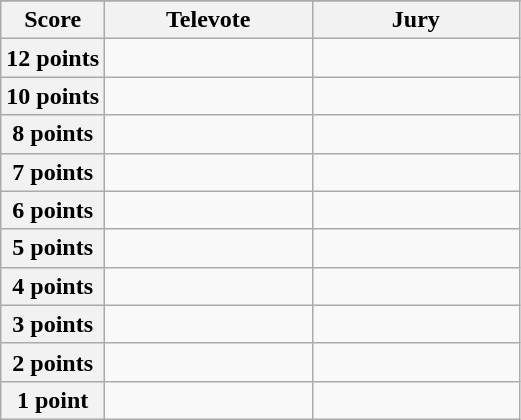<table class="wikitable">
<tr>
</tr>
<tr>
<th scope="col" width="20%">Score</th>
<th scope="col" width="40%">Televote</th>
<th scope="col" width="40%">Jury</th>
</tr>
<tr>
<th scope="row">12 points</th>
<td></td>
<td></td>
</tr>
<tr>
<th scope="row">10 points</th>
<td></td>
<td></td>
</tr>
<tr>
<th scope="row">8 points</th>
<td></td>
<td></td>
</tr>
<tr>
<th scope="row">7 points</th>
<td></td>
<td></td>
</tr>
<tr>
<th scope="row">6 points</th>
<td></td>
<td></td>
</tr>
<tr>
<th scope="row">5 points</th>
<td></td>
<td></td>
</tr>
<tr>
<th scope="row">4 points</th>
<td></td>
<td></td>
</tr>
<tr>
<th scope="row">3 points</th>
<td></td>
<td></td>
</tr>
<tr>
<th scope="row">2 points</th>
<td></td>
<td></td>
</tr>
<tr>
<th scope="row">1 point</th>
<td></td>
<td></td>
</tr>
</table>
